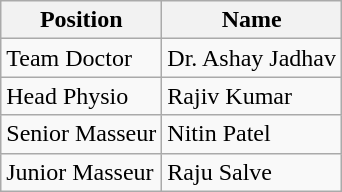<table class="wikitable">
<tr>
<th>Position</th>
<th>Name</th>
</tr>
<tr>
<td>Team Doctor</td>
<td> Dr. Ashay Jadhav</td>
</tr>
<tr>
<td>Head Physio</td>
<td> Rajiv Kumar</td>
</tr>
<tr>
<td>Senior Masseur</td>
<td> Nitin Patel</td>
</tr>
<tr>
<td>Junior Masseur</td>
<td> Raju Salve</td>
</tr>
</table>
